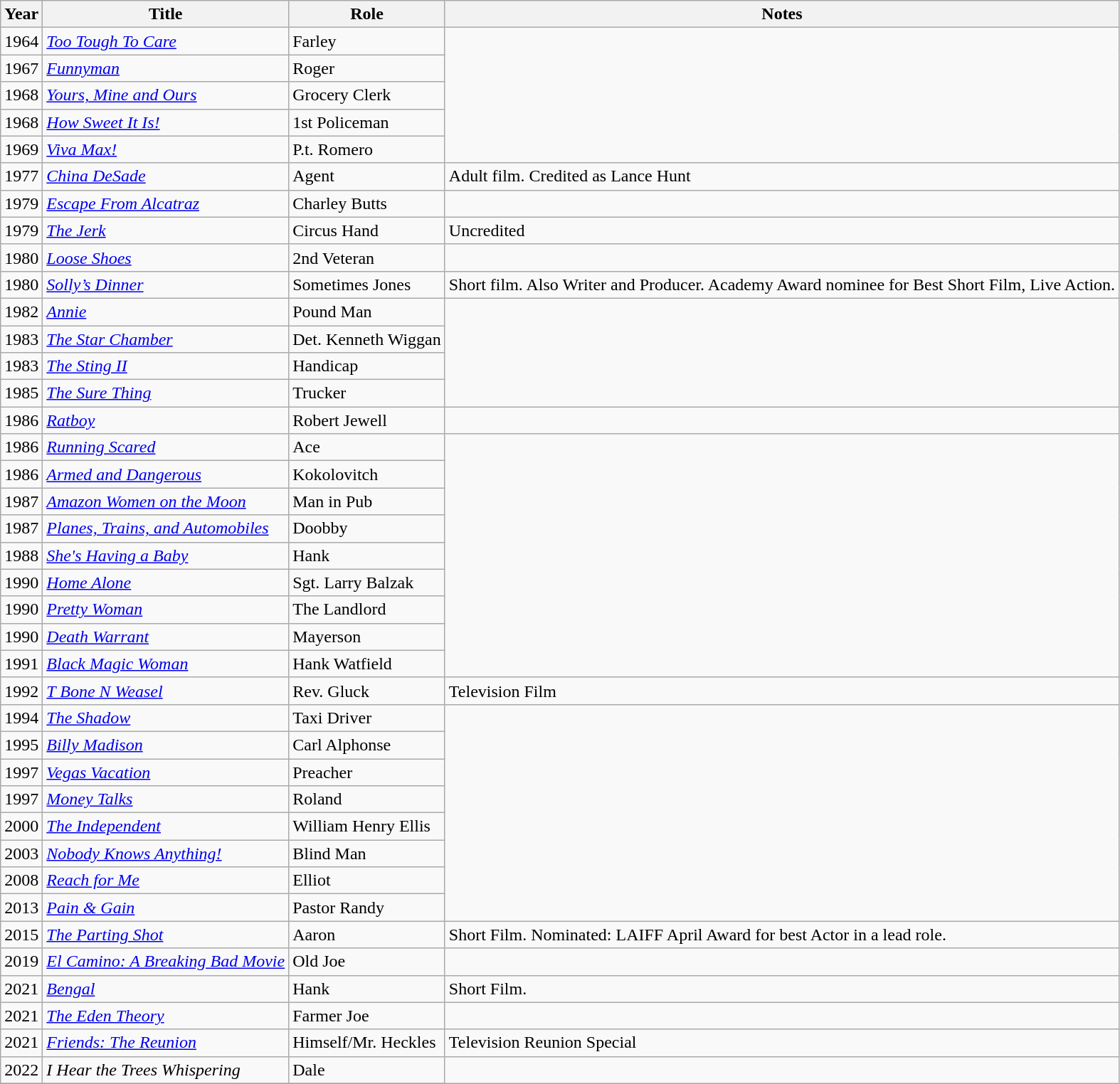<table class="wikitable sortable">
<tr>
<th>Year</th>
<th>Title</th>
<th>Role</th>
<th class="unsortable">Notes</th>
</tr>
<tr>
<td>1964</td>
<td><em><a href='#'>Too Tough To Care</a></em></td>
<td>Farley</td>
</tr>
<tr>
<td>1967</td>
<td><a href='#'><em>Funnyman</em></a></td>
<td>Roger</td>
</tr>
<tr>
<td>1968</td>
<td><em><a href='#'>Yours, Mine and Ours</a></em></td>
<td>Grocery Clerk</td>
</tr>
<tr>
<td>1968</td>
<td><em><a href='#'>How Sweet It Is!</a></em></td>
<td>1st Policeman</td>
</tr>
<tr>
<td>1969</td>
<td><em><a href='#'>Viva Max!</a></em></td>
<td>P.t. Romero</td>
</tr>
<tr>
<td>1977</td>
<td><em><a href='#'>China DeSade</a></em></td>
<td>Agent</td>
<td>Adult film. Credited as Lance Hunt</td>
</tr>
<tr>
<td>1979</td>
<td><a href='#'><em>Escape From Alcatraz</em></a></td>
<td>Charley Butts</td>
</tr>
<tr>
<td>1979</td>
<td><em><a href='#'>The Jerk</a></em></td>
<td>Circus Hand</td>
<td>Uncredited</td>
</tr>
<tr>
<td>1980</td>
<td><em><a href='#'>Loose Shoes</a></em></td>
<td>2nd Veteran</td>
</tr>
<tr>
<td>1980</td>
<td><em><a href='#'>Solly’s Dinner</a></em></td>
<td>Sometimes Jones</td>
<td>Short film. Also Writer and Producer. Academy Award nominee for Best Short Film, Live Action.</td>
</tr>
<tr>
<td>1982</td>
<td><a href='#'><em>Annie</em></a></td>
<td>Pound Man</td>
</tr>
<tr>
<td>1983</td>
<td><em><a href='#'>The Star Chamber</a></em></td>
<td>Det. Kenneth Wiggan</td>
</tr>
<tr>
<td>1983</td>
<td><em><a href='#'>The Sting II</a></em></td>
<td>Handicap</td>
</tr>
<tr>
<td>1985</td>
<td><em><a href='#'>The Sure Thing</a></em></td>
<td>Trucker</td>
</tr>
<tr>
<td>1986</td>
<td><em><a href='#'>Ratboy</a></em></td>
<td>Robert Jewell</td>
<td></td>
</tr>
<tr>
<td>1986</td>
<td><a href='#'><em>Running Scared</em></a></td>
<td>Ace</td>
</tr>
<tr>
<td>1986</td>
<td><a href='#'><em>Armed and Dangerous</em></a></td>
<td>Kokolovitch</td>
</tr>
<tr>
<td>1987</td>
<td><em><a href='#'>Amazon Women on the Moon</a></em></td>
<td>Man in Pub</td>
</tr>
<tr>
<td>1987</td>
<td><em><a href='#'>Planes, Trains, and Automobiles</a></em></td>
<td>Doobby</td>
</tr>
<tr>
<td>1988</td>
<td><em><a href='#'>She's Having a Baby</a></em></td>
<td>Hank</td>
</tr>
<tr>
<td>1990</td>
<td><em><a href='#'>Home Alone</a></em></td>
<td>Sgt. Larry Balzak</td>
</tr>
<tr>
<td>1990</td>
<td><em><a href='#'>Pretty Woman</a></em></td>
<td>The Landlord</td>
</tr>
<tr>
<td>1990</td>
<td><em><a href='#'>Death Warrant</a></em></td>
<td>Mayerson</td>
</tr>
<tr>
<td>1991</td>
<td><em><a href='#'>Black Magic Woman</a></em></td>
<td>Hank Watfield</td>
</tr>
<tr>
<td>1992</td>
<td><em><a href='#'>T Bone N Weasel</a></em></td>
<td>Rev. Gluck</td>
<td>Television Film</td>
</tr>
<tr>
<td>1994</td>
<td><em><a href='#'>The Shadow</a></em></td>
<td>Taxi Driver</td>
</tr>
<tr>
<td>1995</td>
<td><em><a href='#'>Billy Madison</a></em></td>
<td>Carl Alphonse</td>
</tr>
<tr>
<td>1997</td>
<td><em><a href='#'>Vegas Vacation</a></em></td>
<td>Preacher</td>
</tr>
<tr>
<td>1997</td>
<td><a href='#'><em>Money Talks</em></a></td>
<td>Roland</td>
</tr>
<tr>
<td>2000</td>
<td><a href='#'><em>The Independent</em></a></td>
<td>William Henry Ellis</td>
</tr>
<tr>
<td>2003</td>
<td><em><a href='#'>Nobody Knows Anything!</a></em></td>
<td>Blind Man</td>
</tr>
<tr>
<td>2008</td>
<td><em><a href='#'>Reach for Me</a></em></td>
<td>Elliot</td>
</tr>
<tr>
<td>2013</td>
<td><em><a href='#'>Pain & Gain</a></em></td>
<td>Pastor Randy</td>
</tr>
<tr>
<td>2015</td>
<td><em><a href='#'>The Parting Shot</a></em></td>
<td>Aaron</td>
<td>Short Film. Nominated: LAIFF April Award for best Actor in a lead role.</td>
</tr>
<tr>
<td>2019</td>
<td><em><a href='#'>El Camino: A Breaking Bad Movie</a></em></td>
<td>Old Joe</td>
</tr>
<tr>
<td>2021</td>
<td><em><a href='#'>Bengal</a></em></td>
<td>Hank</td>
<td>Short Film.</td>
</tr>
<tr>
<td>2021</td>
<td><em><a href='#'>The Eden Theory</a></em></td>
<td>Farmer Joe</td>
</tr>
<tr>
<td>2021</td>
<td><em><a href='#'>Friends: The Reunion</a></em></td>
<td>Himself/Mr. Heckles</td>
<td>Television Reunion Special</td>
</tr>
<tr>
<td>2022</td>
<td><em>I Hear the Trees Whispering</em></td>
<td>Dale</td>
</tr>
<tr>
</tr>
</table>
